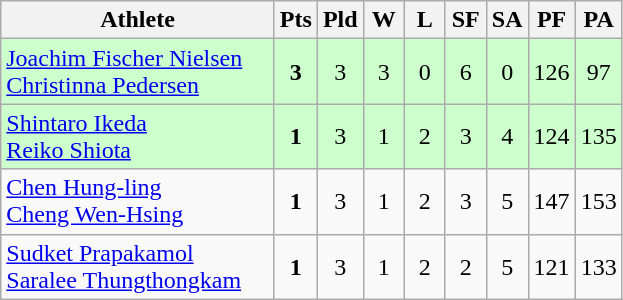<table class=wikitable style="text-align:center">
<tr>
<th width=175>Athlete</th>
<th width=20>Pts</th>
<th width=20>Pld</th>
<th width=20>W</th>
<th width=20>L</th>
<th width=20>SF</th>
<th width=20>SA</th>
<th width=20>PF</th>
<th width=20>PA</th>
</tr>
<tr bgcolor=ccffcc>
<td style="text-align:left"> <a href='#'>Joachim Fischer Nielsen</a><br> <a href='#'>Christinna Pedersen</a></td>
<td><strong>3</strong></td>
<td>3</td>
<td>3</td>
<td>0</td>
<td>6</td>
<td>0</td>
<td>126</td>
<td>97</td>
</tr>
<tr bgcolor=ccffcc>
<td style="text-align:left"> <a href='#'>Shintaro Ikeda</a><br> <a href='#'>Reiko Shiota</a></td>
<td><strong>1</strong></td>
<td>3</td>
<td>1</td>
<td>2</td>
<td>3</td>
<td>4</td>
<td>124</td>
<td>135</td>
</tr>
<tr bgcolor=>
<td style="text-align:left"> <a href='#'>Chen Hung-ling</a><br> <a href='#'>Cheng Wen-Hsing</a></td>
<td><strong>1</strong></td>
<td>3</td>
<td>1</td>
<td>2</td>
<td>3</td>
<td>5</td>
<td>147</td>
<td>153</td>
</tr>
<tr bgcolor=>
<td style="text-align:left"> <a href='#'>Sudket Prapakamol</a><br> <a href='#'>Saralee Thungthongkam</a></td>
<td><strong>1</strong></td>
<td>3</td>
<td>1</td>
<td>2</td>
<td>2</td>
<td>5</td>
<td>121</td>
<td>133</td>
</tr>
</table>
